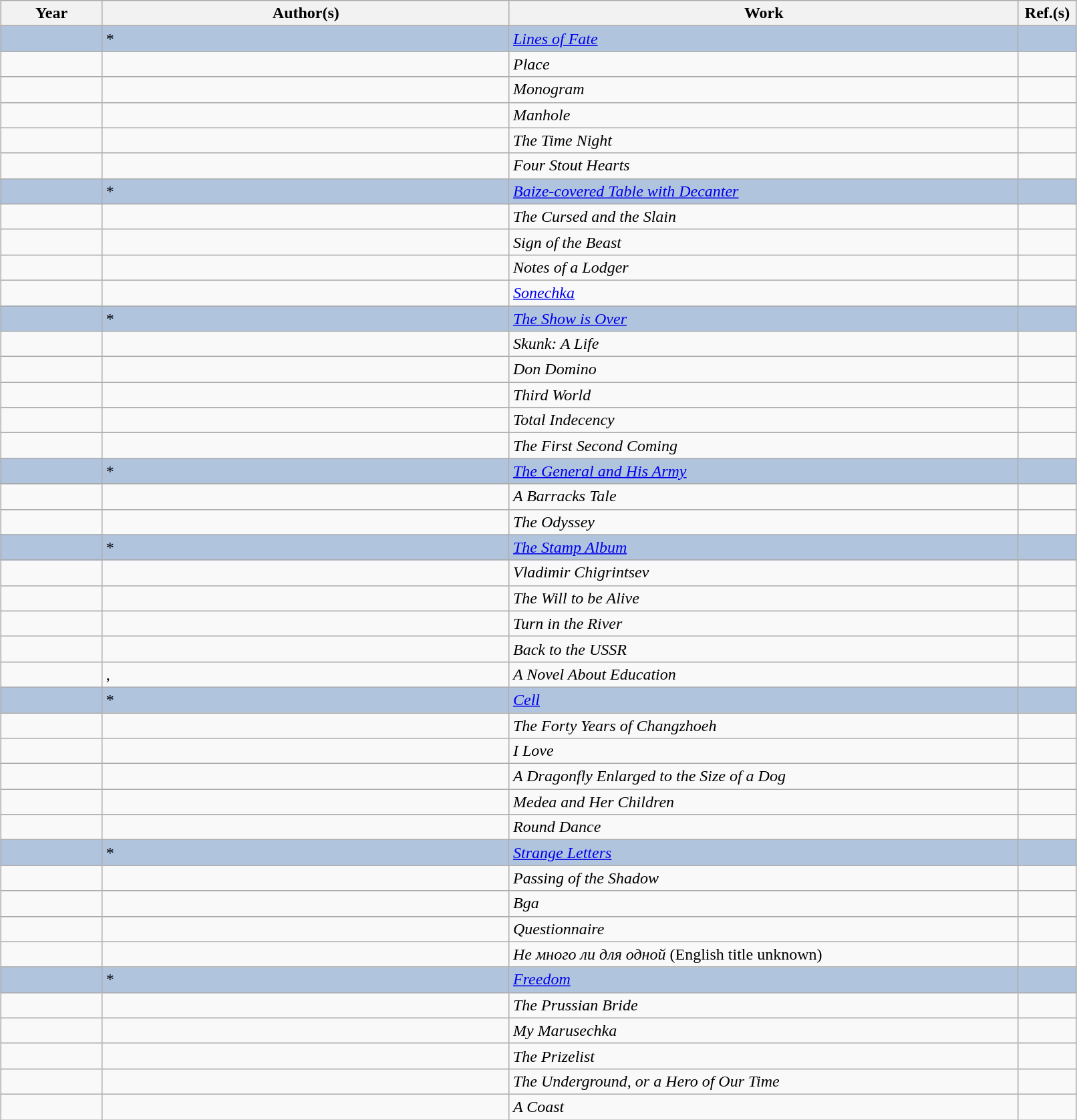<table class="sortable wikitable" width="85%" cellpadding="5" style="margin: 1em auto 1em auto">
<tr>
<th width="7%" scope="col">Year</th>
<th width="28%" scope="col">Author(s)</th>
<th width="35%" scope="col">Work</th>
<th width="4%" class="unsortable">Ref.(s)</th>
</tr>
<tr style="background:#B0C4DE;">
<th scope="row" style="text-align:center; font-weight:normal; background:#B0C4DE;"></th>
<td>*</td>
<td><em><a href='#'>Lines of Fate</a></em></td>
<td></td>
</tr>
<tr style="background:transparent;">
<th scope="row" style="text-align:center; font-weight:normal; background-color:transparent;"></th>
<td></td>
<td><em>Place</em></td>
<td></td>
</tr>
<tr style="background:transparent;">
<th scope="row" style="text-align:center; font-weight:normal; background-color:transparent;"></th>
<td></td>
<td><em>Monogram</em></td>
<td></td>
</tr>
<tr style="background:transparent;">
<th scope="row" style="text-align:center; font-weight:normal; background-color:transparent;"></th>
<td></td>
<td><em>Manhole</em></td>
<td></td>
</tr>
<tr style="background:transparent;">
<th scope="row" style="text-align:center; font-weight:normal; background-color:transparent;"></th>
<td></td>
<td><em>The Time Night</em></td>
<td></td>
</tr>
<tr style="background:transparent;">
<th scope="row" style="text-align:center; font-weight:normal; background-color:transparent;"></th>
<td></td>
<td><em>Four Stout Hearts</em></td>
<td></td>
</tr>
<tr style="background:#B0C4DE;">
<th scope="row" style="text-align:center; font-weight:normal; background:#B0C4DE;"></th>
<td>*</td>
<td><em><a href='#'>Baize-covered Table with Decanter</a></em></td>
<td></td>
</tr>
<tr style="background:transparent;">
<th scope="row" style="text-align:center; font-weight:normal; background-color:transparent;"></th>
<td></td>
<td><em>The Cursed and the Slain</em></td>
<td></td>
</tr>
<tr style="background:transparent;">
<th scope="row" style="text-align:center; font-weight:normal; background-color:transparent;"></th>
<td></td>
<td><em>Sign of the Beast</em></td>
<td></td>
</tr>
<tr style="background:transparent;">
<th scope="row" style="text-align:center; font-weight:normal; background-color:transparent;"></th>
<td></td>
<td><em>Notes of a Lodger</em></td>
<td></td>
</tr>
<tr style="background:transparent;">
<th scope="row" style="text-align:center; font-weight:normal; background-color:transparent;"></th>
<td></td>
<td><em><a href='#'>Sonechka</a></em></td>
<td></td>
</tr>
<tr style="background:#B0C4DE;">
<th scope="row" style="text-align:center; font-weight:normal; background:#B0C4DE;"></th>
<td>*</td>
<td><em><a href='#'>The Show is Over</a></em></td>
<td></td>
</tr>
<tr style="background:transparent;">
<th scope="row" style="text-align:center; font-weight:normal; background-color:transparent;"></th>
<td></td>
<td><em>Skunk: A Life</em></td>
<td></td>
</tr>
<tr style="background:transparent;">
<th scope="row" style="text-align:center; font-weight:normal; background-color:transparent;"></th>
<td></td>
<td><em>Don Domino</em></td>
<td></td>
</tr>
<tr style="background:transparent;">
<th scope="row" style="text-align:center; font-weight:normal; background-color:transparent;"></th>
<td></td>
<td><em>Third World</em></td>
<td></td>
</tr>
<tr style="background:transparent;">
<th scope="row" style="text-align:center; font-weight:normal; background-color:transparent;"></th>
<td></td>
<td><em>Total Indecency</em></td>
<td></td>
</tr>
<tr style="background:transparent;">
<th scope="row" style="text-align:center; font-weight:normal; background-color:transparent;"></th>
<td></td>
<td><em>The First Second Coming</em></td>
<td></td>
</tr>
<tr style="background:#B0C4DE;">
<th scope="row" style="text-align:center; font-weight:normal; background:#B0C4DE;"></th>
<td>*</td>
<td><em><a href='#'>The General and His Army</a></em></td>
<td></td>
</tr>
<tr style="background:transparent;">
<th scope="row" style="text-align:center; font-weight:normal; background-color:transparent;"></th>
<td></td>
<td><em>A Barracks Tale</em></td>
<td></td>
</tr>
<tr style="background:transparent;">
<th scope="row" style="text-align:center; font-weight:normal; background-color:transparent;"></th>
<td></td>
<td><em>The Odyssey</em></td>
<td></td>
</tr>
<tr style="background:#B0C4DE;">
<th scope="row" style="text-align:center; font-weight:normal; background:#B0C4DE;"></th>
<td>*</td>
<td><em><a href='#'>The Stamp Album</a></em></td>
<td></td>
</tr>
<tr style="background:transparent;">
<th scope="row" style="text-align:center; font-weight:normal; background-color:transparent;"></th>
<td></td>
<td><em>Vladimir Chigrintsev</em></td>
<td></td>
</tr>
<tr style="background:transparent;">
<th scope="row" style="text-align:center; font-weight:normal; background-color:transparent;"></th>
<td></td>
<td><em>The Will to be Alive</em></td>
<td></td>
</tr>
<tr style="background:transparent;">
<th scope="row" style="text-align:center; font-weight:normal; background-color:transparent;"></th>
<td></td>
<td><em>Turn in the River</em></td>
<td></td>
</tr>
<tr style="background:transparent;">
<th scope="row" style="text-align:center; font-weight:normal; background-color:transparent;"></th>
<td></td>
<td><em>Back to the USSR</em></td>
<td></td>
</tr>
<tr style="background:transparent;">
<th scope="row" style="text-align:center; font-weight:normal; background-color:transparent;"></th>
<td>, </td>
<td><em>A Novel About Education</em></td>
<td></td>
</tr>
<tr style="background:#B0C4DE;">
<th scope="row" style="text-align:center; font-weight:normal; background:#B0C4DE;"></th>
<td>*</td>
<td><em><a href='#'>Cell</a></em></td>
<td></td>
</tr>
<tr style="background:transparent;">
<th scope="row" style="text-align:center; font-weight:normal; background-color:transparent;"></th>
<td></td>
<td><em>The Forty Years of Changzhoeh</em></td>
<td></td>
</tr>
<tr style="background:transparent;">
<th scope="row" style="text-align:center; font-weight:normal; background-color:transparent;"></th>
<td></td>
<td><em>I Love</em></td>
<td></td>
</tr>
<tr style="background:transparent;">
<th scope="row" style="text-align:center; font-weight:normal; background-color:transparent;"></th>
<td></td>
<td><em>A Dragonfly Enlarged to the Size of a Dog</em></td>
<td></td>
</tr>
<tr style="background:transparent;">
<th scope="row" style="text-align:center; font-weight:normal; background-color:transparent;"></th>
<td></td>
<td><em>Medea and Her Children</em></td>
<td></td>
</tr>
<tr style="background:transparent;">
<th scope="row" style="text-align:center; font-weight:normal; background-color:transparent;"></th>
<td></td>
<td><em>Round Dance</em></td>
<td></td>
</tr>
<tr style="background:#B0C4DE;">
<th scope="row" style="text-align:center; font-weight:normal; background:#B0C4DE;"></th>
<td>*</td>
<td><em><a href='#'>Strange Letters</a></em></td>
<td></td>
</tr>
<tr style="background:transparent;">
<th scope="row" style="text-align:center; font-weight:normal; background-color:transparent;"></th>
<td></td>
<td><em>Passing of the Shadow</em></td>
<td></td>
</tr>
<tr style="background:transparent;">
<th scope="row" style="text-align:center; font-weight:normal; background-color:transparent;"></th>
<td></td>
<td><em>Bga</em></td>
<td></td>
</tr>
<tr style="background:transparent;">
<th scope="row" style="text-align:center; font-weight:normal; background-color:transparent;"></th>
<td></td>
<td><em>Questionnaire</em></td>
<td></td>
</tr>
<tr style="background:transparent;">
<th scope="row" style="text-align:center; font-weight:normal; background-color:transparent;"></th>
<td></td>
<td><em>Не много ли для одной</em> (English title unknown)</td>
<td></td>
</tr>
<tr style="background:#B0C4DE;">
<th scope="row" style="text-align:center; font-weight:normal; background:#B0C4DE;"></th>
<td>*</td>
<td><em><a href='#'>Freedom</a></em></td>
<td></td>
</tr>
<tr style="background:transparent;">
<th scope="row" style="text-align:center; font-weight:normal; background-color:transparent;"></th>
<td></td>
<td><em>The Prussian Bride</em></td>
<td></td>
</tr>
<tr style="background:transparent;">
<th scope="row" style="text-align:center; font-weight:normal; background-color:transparent;"></th>
<td></td>
<td><em>My Marusechka</em></td>
<td></td>
</tr>
<tr style="background:transparent;">
<th scope="row" style="text-align:center; font-weight:normal; background-color:transparent;"></th>
<td></td>
<td><em>The Prizelist</em></td>
<td></td>
</tr>
<tr style="background:transparent;">
<th scope="row" style="text-align:center; font-weight:normal; background-color:transparent;"></th>
<td></td>
<td><em>The Underground, or a Hero of Our Time</em></td>
<td></td>
</tr>
<tr style="background:transparent;">
<th scope="row" style="text-align:center; font-weight:normal; background-color:transparent;"></th>
<td></td>
<td><em>A Coast</em></td>
<td></td>
</tr>
</table>
